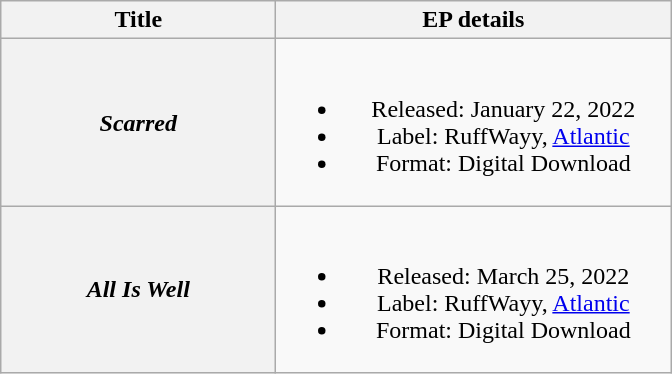<table class="wikitable plainrowheaders" style="text-align:center;">
<tr>
<th scope="col" style="width:11em;">Title</th>
<th scope="col" style="width:16em;">EP details</th>
</tr>
<tr>
<th scope="row"><em>Scarred</em></th>
<td><br><ul><li>Released: January 22, 2022</li><li>Label: RuffWayy, <a href='#'>Atlantic</a></li><li>Format: Digital Download</li></ul></td>
</tr>
<tr>
<th scope="row"><em>All Is Well</em></th>
<td><br><ul><li>Released: March 25, 2022</li><li>Label: RuffWayy, <a href='#'>Atlantic</a></li><li>Format: Digital Download</li></ul></td>
</tr>
</table>
